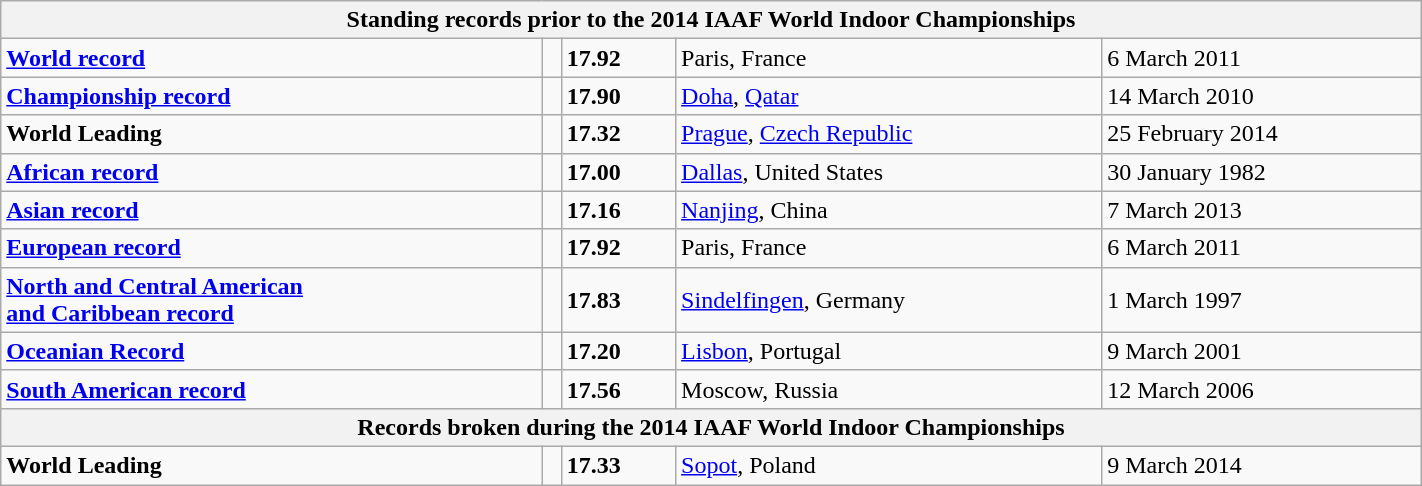<table class="wikitable" width=75%>
<tr>
<th colspan="5">Standing records prior to the 2014 IAAF World Indoor Championships</th>
</tr>
<tr>
<td><strong><a href='#'>World record</a></strong></td>
<td></td>
<td><strong>17.92</strong></td>
<td>Paris, France</td>
<td>6 March 2011</td>
</tr>
<tr>
<td><strong><a href='#'>Championship record</a></strong></td>
<td></td>
<td><strong>17.90</strong></td>
<td><a href='#'>Doha</a>, <a href='#'>Qatar</a></td>
<td>14 March 2010</td>
</tr>
<tr>
<td><strong>World Leading</strong></td>
<td></td>
<td><strong>17.32</strong></td>
<td><a href='#'>Prague</a>, <a href='#'>Czech Republic</a></td>
<td>25 February 2014</td>
</tr>
<tr>
<td><strong><a href='#'>African record</a></strong></td>
<td></td>
<td><strong>17.00</strong></td>
<td><a href='#'>Dallas</a>, United States</td>
<td>30 January 1982</td>
</tr>
<tr>
<td><strong><a href='#'>Asian record</a></strong></td>
<td></td>
<td><strong>17.16</strong></td>
<td><a href='#'>Nanjing</a>, China</td>
<td>7 March 2013</td>
</tr>
<tr>
<td><strong><a href='#'>European record</a></strong></td>
<td></td>
<td><strong>17.92</strong></td>
<td>Paris, France</td>
<td>6 March 2011</td>
</tr>
<tr>
<td><strong><a href='#'>North and Central American <br>and Caribbean record</a></strong></td>
<td></td>
<td><strong>17.83</strong></td>
<td><a href='#'>Sindelfingen</a>, Germany</td>
<td>1 March 1997</td>
</tr>
<tr>
<td><strong><a href='#'>Oceanian Record</a></strong></td>
<td></td>
<td><strong>17.20</strong></td>
<td><a href='#'>Lisbon</a>, Portugal</td>
<td>9 March 2001</td>
</tr>
<tr>
<td><strong><a href='#'>South American record</a></strong></td>
<td></td>
<td><strong>17.56</strong></td>
<td>Moscow, Russia</td>
<td>12 March 2006</td>
</tr>
<tr>
<th colspan="5">Records broken during the 2014 IAAF World Indoor Championships</th>
</tr>
<tr>
<td><strong>World Leading</strong></td>
<td></td>
<td><strong>17.33</strong></td>
<td><a href='#'>Sopot</a>, Poland</td>
<td>9 March 2014</td>
</tr>
</table>
